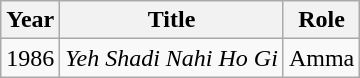<table class="wikitable sortable plainrowheaders">
<tr style="text-align:center;">
<th scope="col">Year</th>
<th scope="col">Title</th>
<th scope="col">Role</th>
</tr>
<tr>
<td>1986</td>
<td><em>Yeh Shadi Nahi Ho Gi</em></td>
<td>Amma</td>
</tr>
</table>
